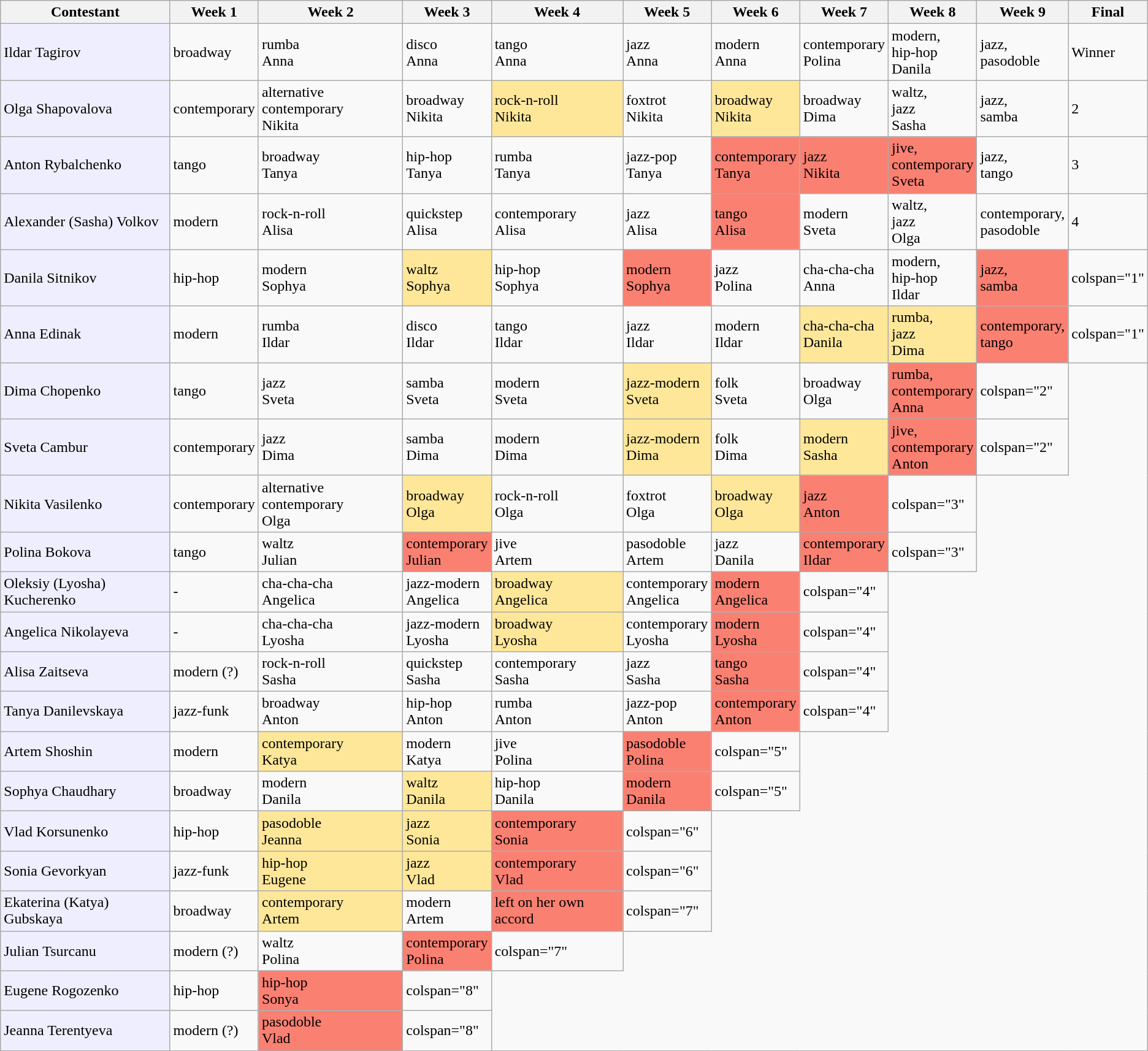<table class="wikitable">
<tr>
<th>Contestant</th>
<th>Week 1</th>
<th>Week 2</th>
<th>Week 3</th>
<th>Week 4</th>
<th>Week 5</th>
<th>Week 6</th>
<th>Week 7</th>
<th>Week 8</th>
<th>Week 9</th>
<th>Final</th>
</tr>
<tr>
<td bgcolor="#eeeeff">Ildar Tagirov</td>
<td>broadway</td>
<td>rumba <br> Anna</td>
<td>disco <br> Anna</td>
<td>tango <br> Anna</td>
<td>jazz <br> Anna</td>
<td>modern <br> Anna</td>
<td>contemporary <br> Polina</td>
<td>modern, <br> hip-hop <br> Danila</td>
<td>jazz, <br> pasodoble</td>
<td>Winner</td>
</tr>
<tr>
<td bgcolor="#eeeeff">Olga Shapovalova</td>
<td>contemporary</td>
<td>alternative contemporary <br> Nikita</td>
<td>broadway <br> Nikita</td>
<td bgcolor=#FFE799>rock-n-roll <br> Nikita</td>
<td>foxtrot <br> Nikita</td>
<td bgcolor=#FFE799>broadway <br> Nikita</td>
<td>broadway <br> Dima</td>
<td>waltz, <br> jazz <br> Sasha</td>
<td>jazz, <br> samba</td>
<td>2</td>
</tr>
<tr>
<td bgcolor="#eeeeff">Anton Rybalchenko</td>
<td>tango</td>
<td>broadway <br> Tanya</td>
<td>hip-hop <br> Tanya</td>
<td>rumba <br> Tanya</td>
<td>jazz-pop <br> Tanya</td>
<td bgcolor=#FA8072>contemporary <br> Tanya</td>
<td bgcolor=#FA8072>jazz <br> Nikita</td>
<td bgcolor=#FA8072>jive, <br> contemporary <br> Sveta</td>
<td>jazz, <br> tango</td>
<td>3</td>
</tr>
<tr>
<td bgcolor="#eeeeff">Alexander (Sasha) Volkov</td>
<td>modern</td>
<td>rock-n-roll <br> Alisa</td>
<td>quickstep <br> Alisa</td>
<td>contemporary <br> Alisa</td>
<td>jazz <br> Alisa</td>
<td bgcolor=#FA8072>tango <br> Alisa</td>
<td>modern <br> Sveta</td>
<td>waltz, <br> jazz <br> Olga</td>
<td>contemporary, <br> pasodoble</td>
<td>4</td>
</tr>
<tr>
<td bgcolor="#eeeeff">Danila Sitnikov</td>
<td>hip-hop</td>
<td>modern <br> Sophya</td>
<td bgcolor=#FFE799>waltz <br> Sophya</td>
<td>hip-hop <br> Sophya</td>
<td bgcolor=#FA8072>modern <br> Sophya</td>
<td>jazz <br> Polina</td>
<td>cha-cha-cha <br> Anna</td>
<td>modern, <br> hip-hop <br> Ildar</td>
<td bgcolor=#FA8072>jazz, <br> samba</td>
<td>colspan="1" </td>
</tr>
<tr>
<td bgcolor="#eeeeff">Anna Edinak</td>
<td>modern</td>
<td>rumba <br> Ildar</td>
<td>disco <br> Ildar</td>
<td>tango <br> Ildar</td>
<td>jazz <br> Ildar</td>
<td>modern <br> Ildar</td>
<td bgcolor=#FFE799>cha-cha-cha <br> Danila</td>
<td bgcolor=#FFE799>rumba, <br> jazz <br> Dima</td>
<td bgcolor=#FA8072>contemporary, <br> tango</td>
<td>colspan="1" </td>
</tr>
<tr>
<td bgcolor="#eeeeff">Dima Chopenko</td>
<td>tango</td>
<td>jazz <br> Sveta</td>
<td>samba <br> Sveta</td>
<td>modern <br> Sveta</td>
<td bgcolor=#FFE799>jazz-modern <br> Sveta</td>
<td>folk <br> Sveta</td>
<td>broadway <br> Olga</td>
<td bgcolor=#FA8072>rumba, <br> contemporary <br> Anna</td>
<td>colspan="2" </td>
</tr>
<tr>
<td bgcolor="#eeeeff">Sveta Cambur</td>
<td>contemporary</td>
<td>jazz <br> Dima</td>
<td>samba <br> Dima</td>
<td>modern <br> Dima</td>
<td bgcolor=#FFE799>jazz-modern <br> Dima</td>
<td>folk <br> Dima</td>
<td bgcolor=#FFE799>modern <br> Sasha</td>
<td bgcolor=#FA8072>jive, <br> contemporary <br> Anton</td>
<td>colspan="2" </td>
</tr>
<tr>
<td bgcolor="#eeeeff">Nikita Vasilenko</td>
<td>contemporary</td>
<td>alternative contemporary <br> Olga</td>
<td bgcolor=#FFE799>broadway <br> Olga</td>
<td>rock-n-roll <br> Olga</td>
<td>foxtrot <br> Olga</td>
<td bgcolor=#FFE799>broadway <br> Olga</td>
<td bgcolor=#FA8072>jazz <br> Anton</td>
<td>colspan="3" </td>
</tr>
<tr>
<td bgcolor="#eeeeff">Polina Bokova</td>
<td>tango</td>
<td>waltz <br> Julian</td>
<td bgcolor=#FA8072>contemporary <br> Julian</td>
<td>jive <br> Artem</td>
<td>pasodoble <br> Artem</td>
<td>jazz <br> Danila</td>
<td bgcolor=#FA8072>contemporary <br> Ildar</td>
<td>colspan="3" </td>
</tr>
<tr>
<td bgcolor="#eeeeff">Oleksiy (Lyosha) Kucherenko</td>
<td>-</td>
<td>cha-cha-cha <br> Angelica</td>
<td>jazz-modern <br> Angelica</td>
<td bgcolor=#FFE799>broadway <br> Angelica</td>
<td>contemporary <br> Angelica</td>
<td bgcolor=#FA8072>modern <br> Angelica</td>
<td>colspan="4" </td>
</tr>
<tr>
<td bgcolor="#eeeeff">Angelica Nikolayeva</td>
<td>-</td>
<td>cha-cha-cha <br> Lyosha</td>
<td>jazz-modern <br> Lyosha</td>
<td bgcolor=#FFE799>broadway <br> Lyosha</td>
<td>contemporary <br> Lyosha</td>
<td bgcolor=#FA8072>modern <br> Lyosha</td>
<td>colspan="4" </td>
</tr>
<tr>
<td bgcolor="#eeeeff">Alisa Zaitseva</td>
<td>modern (?)</td>
<td>rock-n-roll <br> Sasha</td>
<td>quickstep <br> Sasha</td>
<td>contemporary <br> Sasha</td>
<td>jazz <br> Sasha</td>
<td bgcolor=#FA8072>tango <br> Sasha</td>
<td>colspan="4" </td>
</tr>
<tr>
<td bgcolor="#eeeeff">Tanya Danilevskaya</td>
<td>jazz-funk</td>
<td>broadway <br> Anton</td>
<td>hip-hop <br> Anton</td>
<td>rumba <br> Anton</td>
<td>jazz-pop <br> Anton</td>
<td bgcolor=#FA8072>contemporary <br> Anton</td>
<td>colspan="4" </td>
</tr>
<tr>
<td bgcolor="#eeeeff">Artem Shoshin</td>
<td>modern</td>
<td bgcolor=#FFE799>contemporary <br> Katya</td>
<td>modern <br> Katya</td>
<td>jive <br> Polina</td>
<td bgcolor=#FA8072>pasodoble <br> Polina</td>
<td>colspan="5" </td>
</tr>
<tr>
<td bgcolor="#eeeeff">Sophya Chaudhary</td>
<td>broadway</td>
<td>modern <br> Danila</td>
<td bgcolor=#FFE799>waltz <br> Danila</td>
<td>hip-hop <br> Danila</td>
<td bgcolor=#FA8072>modern <br> Danila</td>
<td>colspan="5" </td>
</tr>
<tr>
<td bgcolor="#eeeeff">Vlad Korsunenko</td>
<td>hip-hop</td>
<td bgcolor=#FFE799>pasodoble <br> Jeanna</td>
<td bgcolor=#FFE799>jazz <br> Sonia</td>
<td bgcolor=#FA8072>contemporary <br> Sonia</td>
<td>colspan="6" </td>
</tr>
<tr>
<td bgcolor="#eeeeff">Sonia Gevorkyan</td>
<td>jazz-funk</td>
<td bgcolor=#FFE799>hip-hop <br> Eugene</td>
<td bgcolor=#FFE799>jazz <br> Vlad</td>
<td bgcolor=#FA8072>contemporary <br> Vlad</td>
<td>colspan="6" </td>
</tr>
<tr>
<td bgcolor="#eeeeff">Ekaterina (Katya) Gubskaya</td>
<td>broadway</td>
<td bgcolor=#FFE799>contemporary <br> Artem</td>
<td>modern <br> Artem</td>
<td bgcolor=#FA8072>left on her own accord</td>
<td>colspan="7" </td>
</tr>
<tr>
<td bgcolor="#eeeeff">Julian Tsurcanu</td>
<td>modern (?)</td>
<td>waltz <br> Polina</td>
<td bgcolor=#FA8072>contemporary <br> Polina</td>
<td>colspan="7" </td>
</tr>
<tr>
<td bgcolor="#eeeeff">Eugene Rogozenko</td>
<td>hip-hop</td>
<td bgcolor=#FA8072>hip-hop <br> Sonya</td>
<td>colspan="8" </td>
</tr>
<tr>
<td bgcolor="#eeeeff">Jeanna Terentyeva</td>
<td>modern (?)</td>
<td bgcolor=#FA8072>pasodoble <br> Vlad</td>
<td>colspan="8" </td>
</tr>
</table>
